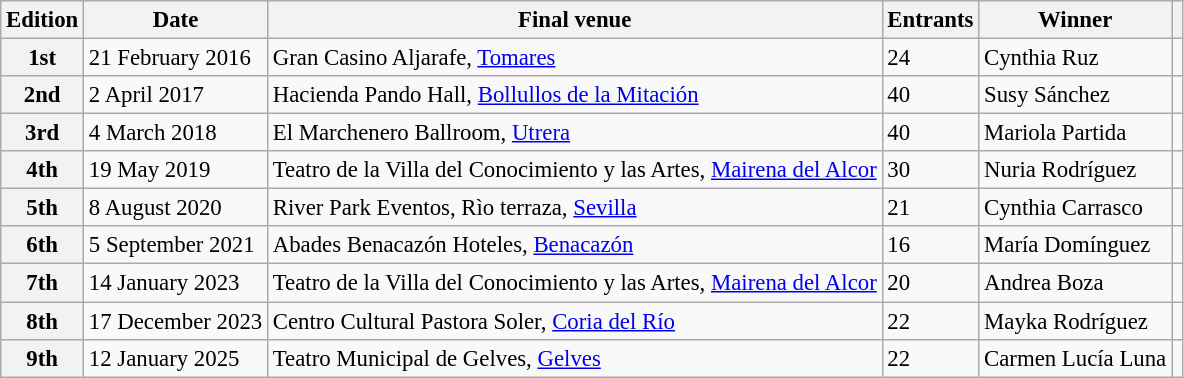<table class="wikitable defaultcenter col2left col3left col5left" style="font-size:95%;">
<tr>
<th>Edition</th>
<th>Date</th>
<th>Final venue</th>
<th>Entrants</th>
<th>Winner</th>
<th></th>
</tr>
<tr>
<th>1st</th>
<td>21 February 2016</td>
<td>Gran Casino Aljarafe, <a href='#'>Tomares</a></td>
<td>24</td>
<td>Cynthia Ruz</td>
<td></td>
</tr>
<tr>
<th>2nd</th>
<td>2 April 2017</td>
<td>Hacienda Pando Hall, <a href='#'>Bollullos de la Mitación</a></td>
<td>40</td>
<td>Susy Sánchez</td>
<td></td>
</tr>
<tr>
<th>3rd</th>
<td>4 March 2018</td>
<td>El Marchenero Ballroom, <a href='#'>Utrera</a></td>
<td>40</td>
<td>Mariola Partida</td>
<td></td>
</tr>
<tr>
<th>4th</th>
<td>19 May 2019</td>
<td>Teatro de la Villa del Conocimiento y las Artes, <a href='#'>Mairena del Alcor</a></td>
<td>30</td>
<td>Nuria Rodríguez</td>
<td></td>
</tr>
<tr>
<th>5th</th>
<td>8 August 2020</td>
<td>River Park Eventos, Rìo terraza, <a href='#'>Sevilla</a></td>
<td>21</td>
<td>Cynthia Carrasco</td>
<td></td>
</tr>
<tr>
<th>6th</th>
<td>5 September 2021</td>
<td>Abades Benacazón Hoteles, <a href='#'>Benacazón</a></td>
<td>16</td>
<td>María Domínguez</td>
<td></td>
</tr>
<tr>
<th>7th</th>
<td>14 January  2023</td>
<td>Teatro de la Villa del Conocimiento y las Artes, <a href='#'>Mairena del Alcor</a></td>
<td>20</td>
<td>Andrea Boza</td>
<td></td>
</tr>
<tr>
<th>8th</th>
<td>17 December 2023</td>
<td>Centro Cultural Pastora Soler, <a href='#'>Coria del Río</a></td>
<td>22</td>
<td>Mayka Rodríguez</td>
<td></td>
</tr>
<tr>
<th>9th</th>
<td>12 January 2025</td>
<td>Teatro Municipal de Gelves, <a href='#'>Gelves</a></td>
<td>22</td>
<td>Carmen Lucía Luna</td>
<td></td>
</tr>
</table>
